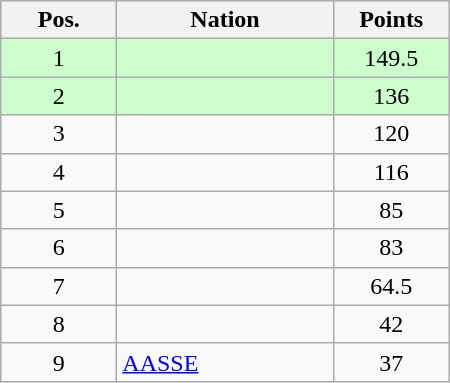<table class="wikitable gauche" cellspacing="1" style="width:300px;">
<tr style="background:#efefef; text-align:center;">
<th style="width:70px;">Pos.</th>
<th>Nation</th>
<th style="width:70px;">Points</th>
</tr>
<tr style="vertical-align:top; text-align:center; background:#ccffcc;">
<td>1</td>
<td style="text-align:left;"></td>
<td>149.5</td>
</tr>
<tr style="vertical-align:top; text-align:center; background:#ccffcc;">
<td>2</td>
<td style="text-align:left;"></td>
<td>136</td>
</tr>
<tr style="vertical-align:top; text-align:center;">
<td>3</td>
<td style="text-align:left;"></td>
<td>120</td>
</tr>
<tr style="vertical-align:top; text-align:center;">
<td>4</td>
<td style="text-align:left;"></td>
<td>116</td>
</tr>
<tr style="vertical-align:top; text-align:center;">
<td>5</td>
<td style="text-align:left;"></td>
<td>85</td>
</tr>
<tr style="vertical-align:top; text-align:center;">
<td>6</td>
<td style="text-align:left;"></td>
<td>83</td>
</tr>
<tr style="vertical-align:top; text-align:center;">
<td>7</td>
<td style="text-align:left;"></td>
<td>64.5</td>
</tr>
<tr style="vertical-align:top; text-align:center;">
<td>8</td>
<td style="text-align:left;"></td>
<td>42</td>
</tr>
<tr style="vertical-align:top; text-align:center;">
<td>9</td>
<td style="text-align:left;"> <a href='#'>AASSE</a></td>
<td>37</td>
</tr>
</table>
